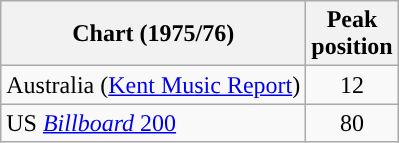<table class="wikitable">
<tr>
<th scope="col">Chart (1975/76)</th>
<th>Peak<br>position</th>
</tr>
<tr>
<td>Australia (<a href='#'>Kent Music Report</a>)</td>
<td style="text-align:center;">12</td>
</tr>
<tr>
<td>US <a href='#'><em>Billboard</em> 200</a></td>
<td style="text-align:center;">80</td>
</tr>
</table>
